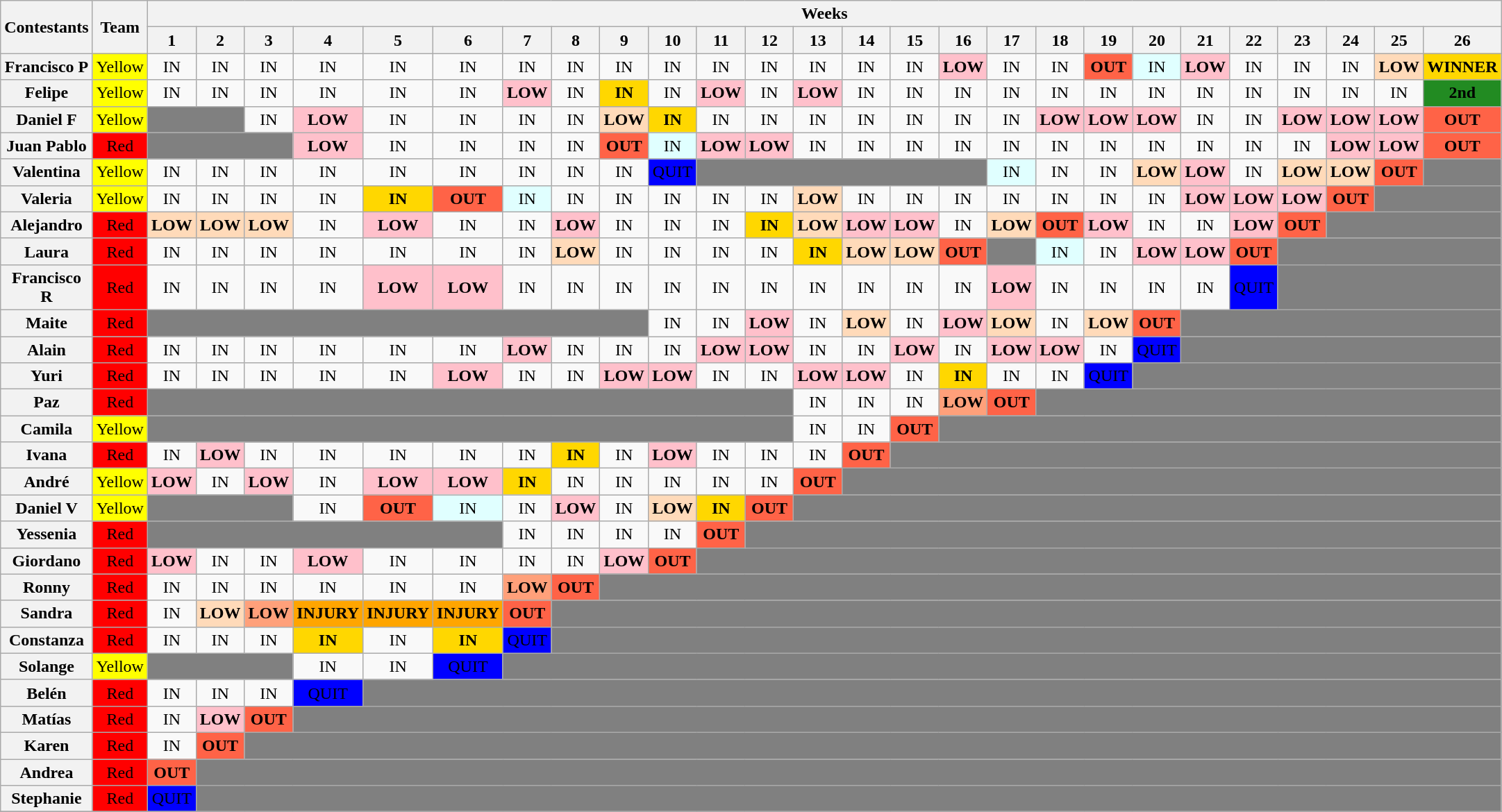<table class="wikitable" style="text-align:center">
<tr>
<th rowspan=2>Contestants</th>
<th rowspan=2>Team</th>
<th colspan="26">Weeks</th>
</tr>
<tr>
<th width="10px">1</th>
<th width="20px">2</th>
<th width="20px">3</th>
<th width="20px">4</th>
<th width="20px">5</th>
<th width="20px">6</th>
<th width="20px">7</th>
<th width="20px">8</th>
<th width="20px">9</th>
<th width="20px">10</th>
<th width="20px">11</th>
<th width="20px">12</th>
<th width="20px">13</th>
<th width="20px">14</th>
<th width="20px">15</th>
<th width="20px">16</th>
<th width="20px">17</th>
<th width="20px">18</th>
<th width="20px">19</th>
<th width="20px">20</th>
<th width="20px">21</th>
<th width="20px">22</th>
<th width="20px">23</th>
<th width="20px">24</th>
<th width="20px">25</th>
<th width="20px">26</th>
</tr>
<tr>
<th>Francisco P</th>
<td bgcolor="yellow">Yellow</td>
<td>IN</td>
<td>IN</td>
<td>IN</td>
<td>IN</td>
<td>IN</td>
<td>IN</td>
<td>IN</td>
<td>IN</td>
<td>IN</td>
<td>IN</td>
<td>IN</td>
<td>IN</td>
<td>IN</td>
<td>IN</td>
<td>IN</td>
<td bgcolor="pink"><strong>LOW</strong></td>
<td>IN</td>
<td>IN</td>
<td bgcolor="tomato"><strong>OUT</strong></td>
<td bgcolor="LightCyan">IN</td>
<td bgcolor="pink"><strong>LOW</strong></td>
<td>IN</td>
<td>IN</td>
<td>IN</td>
<td bgcolor="PeachPuff"><strong>LOW</strong></td>
<td bgcolor="Gold"><strong>WINNER</strong></td>
</tr>
<tr>
<th>Felipe</th>
<td bgcolor="yellow">Yellow</td>
<td>IN</td>
<td>IN</td>
<td>IN</td>
<td>IN</td>
<td>IN</td>
<td>IN</td>
<td bgcolor="pink"><strong>LOW</strong></td>
<td>IN</td>
<td bgcolor="Gold"><strong>IN</strong></td>
<td>IN</td>
<td bgcolor="pink"><strong>LOW</strong></td>
<td>IN</td>
<td bgcolor="pink"><strong>LOW</strong></td>
<td>IN</td>
<td>IN</td>
<td>IN</td>
<td>IN</td>
<td>IN</td>
<td>IN</td>
<td>IN</td>
<td>IN</td>
<td>IN</td>
<td>IN</td>
<td>IN</td>
<td>IN</td>
<td bgcolor="ForestGreen"><span><strong>2nd</strong></span></td>
</tr>
<tr>
<th>Daniel F</th>
<td bgcolor="yellow">Yellow</td>
<td colspan="2" bgcolor=gray></td>
<td>IN</td>
<td bgcolor="pink"><strong>LOW</strong></td>
<td>IN</td>
<td>IN</td>
<td>IN</td>
<td>IN</td>
<td bgcolor="PeachPuff"><strong>LOW</strong></td>
<td bgcolor="Gold"><strong>IN</strong></td>
<td>IN</td>
<td>IN</td>
<td>IN</td>
<td>IN</td>
<td>IN</td>
<td>IN</td>
<td>IN</td>
<td bgcolor="pink"><strong>LOW</strong></td>
<td bgcolor="pink"><strong>LOW</strong></td>
<td bgcolor="pink"><strong>LOW</strong></td>
<td>IN</td>
<td>IN</td>
<td bgcolor="pink"><strong>LOW</strong></td>
<td bgcolor="pink"><strong>LOW</strong></td>
<td bgcolor="pink"><strong>LOW</strong></td>
<td bgcolor="tomato"><strong>OUT</strong></td>
</tr>
<tr>
<th>Juan Pablo</th>
<td bgcolor="red">Red</td>
<td colspan="3" bgcolor=gray></td>
<td bgcolor="pink"><strong>LOW</strong></td>
<td>IN</td>
<td>IN</td>
<td>IN</td>
<td>IN</td>
<td bgcolor="tomato"><strong>OUT</strong></td>
<td bgcolor="LightCyan">IN</td>
<td bgcolor="pink"><strong>LOW</strong></td>
<td bgcolor="pink"><strong>LOW</strong></td>
<td>IN</td>
<td>IN</td>
<td>IN</td>
<td>IN</td>
<td>IN</td>
<td>IN</td>
<td>IN</td>
<td>IN</td>
<td>IN</td>
<td>IN</td>
<td>IN</td>
<td bgcolor="pink"><strong>LOW</strong></td>
<td bgcolor="pink"><strong>LOW</strong></td>
<td bgcolor="tomato"><strong>OUT</strong></td>
</tr>
<tr>
<th>Valentina</th>
<td bgcolor="yellow">Yellow</td>
<td>IN</td>
<td>IN</td>
<td>IN</td>
<td>IN</td>
<td>IN</td>
<td>IN</td>
<td>IN</td>
<td>IN</td>
<td>IN</td>
<td bgcolor="BLUE"><span>QUIT</span></td>
<td colspan="6" bgcolor=gray></td>
<td bgcolor="LightCyan">IN</td>
<td>IN</td>
<td>IN</td>
<td bgcolor="PeachPuff"><strong>LOW</strong></td>
<td bgcolor="pink"><strong>LOW</strong></td>
<td>IN</td>
<td bgcolor="PeachPuff"><strong>LOW</strong></td>
<td bgcolor="PeachPuff"><strong>LOW</strong></td>
<td bgcolor="tomato"><strong>OUT</strong></td>
<td colspan="1" bgcolor=gray></td>
</tr>
<tr>
<th>Valeria</th>
<td bgcolor="yellow">Yellow</td>
<td>IN</td>
<td>IN</td>
<td>IN</td>
<td>IN</td>
<td bgcolor="Gold"><strong>IN</strong></td>
<td bgcolor="tomato"><strong>OUT</strong></td>
<td bgcolor="LightCyan">IN</td>
<td>IN</td>
<td>IN</td>
<td>IN</td>
<td>IN</td>
<td>IN</td>
<td bgcolor="PeachPuff"><strong>LOW</strong></td>
<td>IN</td>
<td>IN</td>
<td>IN</td>
<td>IN</td>
<td>IN</td>
<td>IN</td>
<td>IN</td>
<td bgcolor="pink"><strong>LOW</strong></td>
<td bgcolor="pink"><strong>LOW</strong></td>
<td bgcolor="pink"><strong>LOW</strong></td>
<td bgcolor="tomato"><strong>OUT</strong></td>
<td colspan="2" bgcolor=gray></td>
</tr>
<tr>
<th>Alejandro</th>
<td bgcolor="red">Red</td>
<td bgcolor="PeachPuff"><strong>LOW</strong></td>
<td bgcolor="PeachPuff"><strong>LOW</strong></td>
<td bgcolor="PeachPuff"><strong>LOW</strong></td>
<td>IN</td>
<td bgcolor="pink"><strong>LOW</strong></td>
<td>IN</td>
<td>IN</td>
<td bgcolor="pink"><strong>LOW</strong></td>
<td>IN</td>
<td>IN</td>
<td>IN</td>
<td bgcolor="Gold"><strong>IN</strong></td>
<td bgcolor="PeachPuff"><strong>LOW</strong></td>
<td bgcolor="pink"><strong>LOW</strong></td>
<td bgcolor="pink"><strong>LOW</strong></td>
<td>IN</td>
<td bgcolor="PeachPuff"><strong>LOW</strong></td>
<td bgcolor="tomato"><strong>OUT</strong></td>
<td bgcolor="pink"><strong>LOW</strong></td>
<td>IN</td>
<td>IN</td>
<td bgcolor="pink"><strong>LOW</strong></td>
<td bgcolor="tomato"><strong>OUT</strong></td>
<td colspan="3" bgcolor=gray></td>
</tr>
<tr>
<th>Laura</th>
<td bgcolor="red">Red</td>
<td>IN</td>
<td>IN</td>
<td>IN</td>
<td>IN</td>
<td>IN</td>
<td>IN</td>
<td>IN</td>
<td bgcolor="PeachPuff"><strong>LOW</strong></td>
<td>IN</td>
<td>IN</td>
<td>IN</td>
<td>IN</td>
<td bgcolor="Gold"><strong>IN</strong></td>
<td bgcolor="PeachPuff"><strong>LOW</strong></td>
<td bgcolor="PeachPuff"><strong>LOW</strong></td>
<td bgcolor="tomato"><strong>OUT</strong></td>
<td colspan="1" bgcolor=gray></td>
<td bgcolor="LightCyan">IN</td>
<td>IN</td>
<td bgcolor="pink"><strong>LOW</strong></td>
<td bgcolor="pink"><strong>LOW</strong></td>
<td bgcolor="tomato"><strong>OUT</strong></td>
<td colspan="4" bgcolor=gray></td>
</tr>
<tr>
<th>Francisco R</th>
<td bgcolor="red">Red</td>
<td>IN</td>
<td>IN</td>
<td>IN</td>
<td>IN</td>
<td bgcolor="pink"><strong>LOW</strong></td>
<td bgcolor="pink"><strong>LOW</strong></td>
<td>IN</td>
<td>IN</td>
<td>IN</td>
<td>IN</td>
<td>IN</td>
<td>IN</td>
<td>IN</td>
<td>IN</td>
<td>IN</td>
<td>IN</td>
<td bgcolor="pink"><strong>LOW</strong></td>
<td>IN</td>
<td>IN</td>
<td>IN</td>
<td>IN</td>
<td bgcolor="BLUE"><span>QUIT</span></td>
<td colspan="4" bgcolor=gray></td>
</tr>
<tr>
<th>Maite</th>
<td bgcolor="red">Red</td>
<td colspan="9" bgcolor=gray></td>
<td>IN</td>
<td>IN</td>
<td bgcolor="pink"><strong>LOW</strong></td>
<td>IN</td>
<td bgcolor="PeachPuff"><strong>LOW</strong></td>
<td>IN</td>
<td bgcolor="pink"><strong>LOW</strong></td>
<td bgcolor="PeachPuff"><strong>LOW</strong></td>
<td>IN</td>
<td bgcolor="PeachPuff"><strong>LOW</strong></td>
<td bgcolor="tomato"><strong>OUT</strong></td>
<td colspan="6" bgcolor=gray></td>
</tr>
<tr>
<th>Alain</th>
<td bgcolor="red">Red</td>
<td>IN</td>
<td>IN</td>
<td>IN</td>
<td>IN</td>
<td>IN</td>
<td>IN</td>
<td bgcolor="pink"><strong>LOW</strong></td>
<td>IN</td>
<td>IN</td>
<td>IN</td>
<td bgcolor="pink"><strong>LOW</strong></td>
<td bgcolor="pink"><strong>LOW</strong></td>
<td>IN</td>
<td>IN</td>
<td bgcolor="pink"><strong>LOW</strong></td>
<td>IN</td>
<td bgcolor="pink"><strong>LOW</strong></td>
<td bgcolor="pink"><strong>LOW</strong></td>
<td>IN</td>
<td bgcolor="BLUE"><span>QUIT</span></td>
<td colspan="6" bgcolor=gray></td>
</tr>
<tr>
<th>Yuri</th>
<td bgcolor="red">Red</td>
<td>IN</td>
<td>IN</td>
<td>IN</td>
<td>IN</td>
<td>IN</td>
<td bgcolor="pink"><strong>LOW</strong></td>
<td>IN</td>
<td>IN</td>
<td bgcolor="pink"><strong>LOW</strong></td>
<td bgcolor="pink"><strong>LOW</strong></td>
<td>IN</td>
<td>IN</td>
<td bgcolor="pink"><strong>LOW</strong></td>
<td bgcolor="pink"><strong>LOW</strong></td>
<td>IN</td>
<td bgcolor="Gold"><strong>IN</strong></td>
<td>IN</td>
<td>IN</td>
<td bgcolor="BLUE"><span>QUIT</span></td>
<td colspan="26" bgcolor=gray></td>
</tr>
<tr>
<th>Paz</th>
<td bgcolor="red">Red</td>
<td colspan="12" bgcolor=gray></td>
<td>IN</td>
<td>IN</td>
<td>IN</td>
<td bgcolor="LightSalmon"><strong>LOW</strong></td>
<td bgcolor="tomato"><strong>OUT</strong></td>
<td colspan="26" bgcolor=gray></td>
</tr>
<tr>
<th>Camila</th>
<td bgcolor="yellow">Yellow</td>
<td colspan="12" bgcolor=gray></td>
<td>IN</td>
<td>IN</td>
<td bgcolor="tomato"><strong>OUT</strong></td>
<td colspan="26" bgcolor=gray></td>
</tr>
<tr>
<th>Ivana</th>
<td bgcolor="red">Red</td>
<td>IN</td>
<td bgcolor="pink"><strong>LOW</strong></td>
<td>IN</td>
<td>IN</td>
<td>IN</td>
<td>IN</td>
<td>IN</td>
<td bgcolor="Gold"><strong>IN</strong></td>
<td>IN</td>
<td bgcolor="pink"><strong>LOW</strong></td>
<td>IN</td>
<td>IN</td>
<td>IN</td>
<td bgcolor="tomato"><strong>OUT</strong></td>
<td colspan="26" bgcolor=gray></td>
</tr>
<tr>
<th>André</th>
<td bgcolor="yellow">Yellow</td>
<td bgcolor="Pink"><strong>LOW</strong></td>
<td>IN</td>
<td bgcolor="pink"><strong>LOW</strong></td>
<td>IN</td>
<td bgcolor="pink"><strong>LOW</strong></td>
<td bgcolor="pink"><strong>LOW</strong></td>
<td bgcolor="Gold"><strong>IN</strong></td>
<td>IN</td>
<td>IN</td>
<td>IN</td>
<td>IN</td>
<td>IN</td>
<td bgcolor="tomato"><strong>OUT</strong></td>
<td colspan="26" bgcolor=gray></td>
</tr>
<tr>
<th>Daniel V</th>
<td bgcolor="yellow">Yellow</td>
<td colspan="3" bgcolor=gray></td>
<td>IN</td>
<td bgcolor="tomato"><strong>OUT</strong></td>
<td bgcolor="LightCyan">IN</td>
<td>IN</td>
<td bgcolor="pink"><strong>LOW</strong></td>
<td>IN</td>
<td bgcolor="PeachPuff"><strong>LOW</strong></td>
<td bgcolor="Gold"><strong>IN</strong></td>
<td bgcolor="tomato"><strong>OUT</strong></td>
<td colspan="26" bgcolor=gray></td>
</tr>
<tr>
<th>Yessenia</th>
<td bgcolor="red">Red</td>
<td colspan="6" bgcolor=gray></td>
<td>IN</td>
<td>IN</td>
<td>IN</td>
<td>IN</td>
<td bgcolor="tomato"><strong>OUT</strong></td>
<td colspan="26" bgcolor=gray></td>
</tr>
<tr>
<th>Giordano</th>
<td bgcolor="red">Red</td>
<td bgcolor="pink"><strong>LOW</strong></td>
<td>IN</td>
<td>IN</td>
<td bgcolor="pink"><strong>LOW</strong></td>
<td>IN</td>
<td>IN</td>
<td>IN</td>
<td>IN</td>
<td bgcolor="pink"><strong>LOW</strong></td>
<td bgcolor="tomato"><strong>OUT</strong></td>
<td colspan="26" bgcolor=gray></td>
</tr>
<tr>
<th>Ronny</th>
<td bgcolor="red">Red</td>
<td>IN</td>
<td>IN</td>
<td>IN</td>
<td>IN</td>
<td>IN</td>
<td>IN</td>
<td bgcolor="LightSalmon"><strong>LOW</strong></td>
<td bgcolor="tomato"><strong>OUT</strong></td>
<td colspan="26" bgcolor=gray></td>
</tr>
<tr>
<th>Sandra</th>
<td bgcolor="red">Red</td>
<td>IN</td>
<td bgcolor="PeachPuff"><strong>LOW</strong></td>
<td bgcolor="LightSalmon"><strong>LOW</strong></td>
<td bgcolor="orange"><strong>INJURY</strong></td>
<td bgcolor="orange"><strong>INJURY</strong></td>
<td bgcolor="orange"><strong>INJURY</strong></td>
<td bgcolor="tomato"><strong>OUT</strong></td>
<td colspan="26" bgcolor=gray></td>
</tr>
<tr>
<th>Constanza</th>
<td bgcolor="red">Red</td>
<td>IN</td>
<td>IN</td>
<td>IN</td>
<td bgcolor="Gold"><strong>IN</strong></td>
<td>IN</td>
<td bgcolor="Gold"><strong>IN</strong></td>
<td bgcolor="BLUE"><span>QUIT</span></td>
<td colspan="26" bgcolor=gray></td>
</tr>
<tr>
<th>Solange</th>
<td bgcolor="yellow">Yellow</td>
<td colspan="3" bgcolor=gray></td>
<td>IN</td>
<td>IN</td>
<td bgcolor="BLUE"><span>QUIT</span></td>
<td colspan="26" bgcolor=gray></td>
</tr>
<tr>
<th>Belén</th>
<td bgcolor="red">Red</td>
<td>IN</td>
<td>IN</td>
<td>IN</td>
<td bgcolor="BLUE"><span>QUIT</span></td>
<td colspan="26" bgcolor=gray></td>
</tr>
<tr>
<th>Matías</th>
<td bgcolor="red">Red</td>
<td>IN</td>
<td bgcolor="pink"><strong>LOW</strong></td>
<td bgcolor="tomato"><strong>OUT</strong></td>
<td colspan="26" bgcolor=gray></td>
</tr>
<tr>
<th>Karen</th>
<td bgcolor="red">Red</td>
<td>IN</td>
<td bgcolor="tomato"><strong>OUT</strong></td>
<td colspan="26" bgcolor=gray></td>
</tr>
<tr>
<th>Andrea</th>
<td bgcolor="red">Red</td>
<td bgcolor="tomato"><strong>OUT</strong></td>
<td colspan="26" bgcolor=gray></td>
</tr>
<tr>
<th>Stephanie</th>
<td bgcolor="red">Red</td>
<td bgcolor="BLUE"><span>QUIT</span></td>
<td colspan="26" bgcolor=gray></td>
</tr>
<tr>
</tr>
</table>
